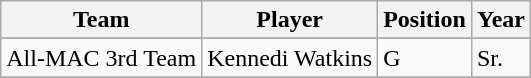<table class="wikitable" border="1">
<tr align=center>
<th style= >Team</th>
<th style= >Player</th>
<th style= >Position</th>
<th style= >Year</th>
</tr>
<tr align="center">
</tr>
<tr>
<td>All-MAC 3rd Team</td>
<td>Kennedi Watkins</td>
<td>G</td>
<td>Sr.</td>
</tr>
<tr>
</tr>
</table>
